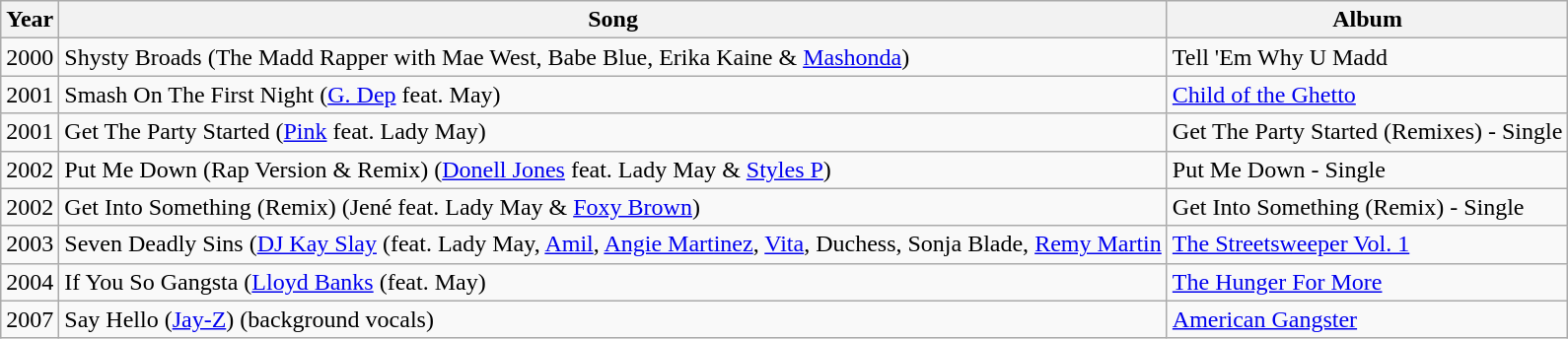<table class="wikitable">
<tr>
<th>Year</th>
<th>Song</th>
<th>Album</th>
</tr>
<tr>
<td>2000</td>
<td>Shysty Broads (The Madd Rapper with Mae West, Babe Blue, Erika Kaine & <a href='#'>Mashonda</a>)</td>
<td>Tell 'Em Why U Madd</td>
</tr>
<tr>
<td>2001</td>
<td>Smash On The First Night (<a href='#'>G. Dep</a> feat. May)</td>
<td><a href='#'>Child of the Ghetto</a></td>
</tr>
<tr>
<td>2001</td>
<td>Get The Party Started (<a href='#'>Pink</a> feat. Lady May)</td>
<td>Get The Party Started (Remixes) - Single</td>
</tr>
<tr>
<td>2002</td>
<td>Put Me Down (Rap Version & Remix) (<a href='#'>Donell Jones</a> feat. Lady May & <a href='#'>Styles P</a>)</td>
<td>Put Me Down - Single</td>
</tr>
<tr>
<td>2002</td>
<td>Get Into Something (Remix) (Jené feat. Lady May & <a href='#'>Foxy Brown</a>)</td>
<td>Get Into Something (Remix) - Single</td>
</tr>
<tr>
<td>2003</td>
<td>Seven Deadly Sins (<a href='#'>DJ Kay Slay</a> (feat. Lady May, <a href='#'>Amil</a>, <a href='#'>Angie Martinez</a>, <a href='#'>Vita</a>, Duchess, Sonja Blade, <a href='#'>Remy Martin</a></td>
<td><a href='#'>The Streetsweeper Vol. 1</a></td>
</tr>
<tr>
<td>2004</td>
<td>If You So Gangsta (<a href='#'>Lloyd Banks</a> (feat. May)</td>
<td><a href='#'>The Hunger For More</a></td>
</tr>
<tr>
<td>2007</td>
<td>Say Hello (<a href='#'>Jay-Z</a>) (background vocals)</td>
<td><a href='#'>American Gangster</a></td>
</tr>
</table>
